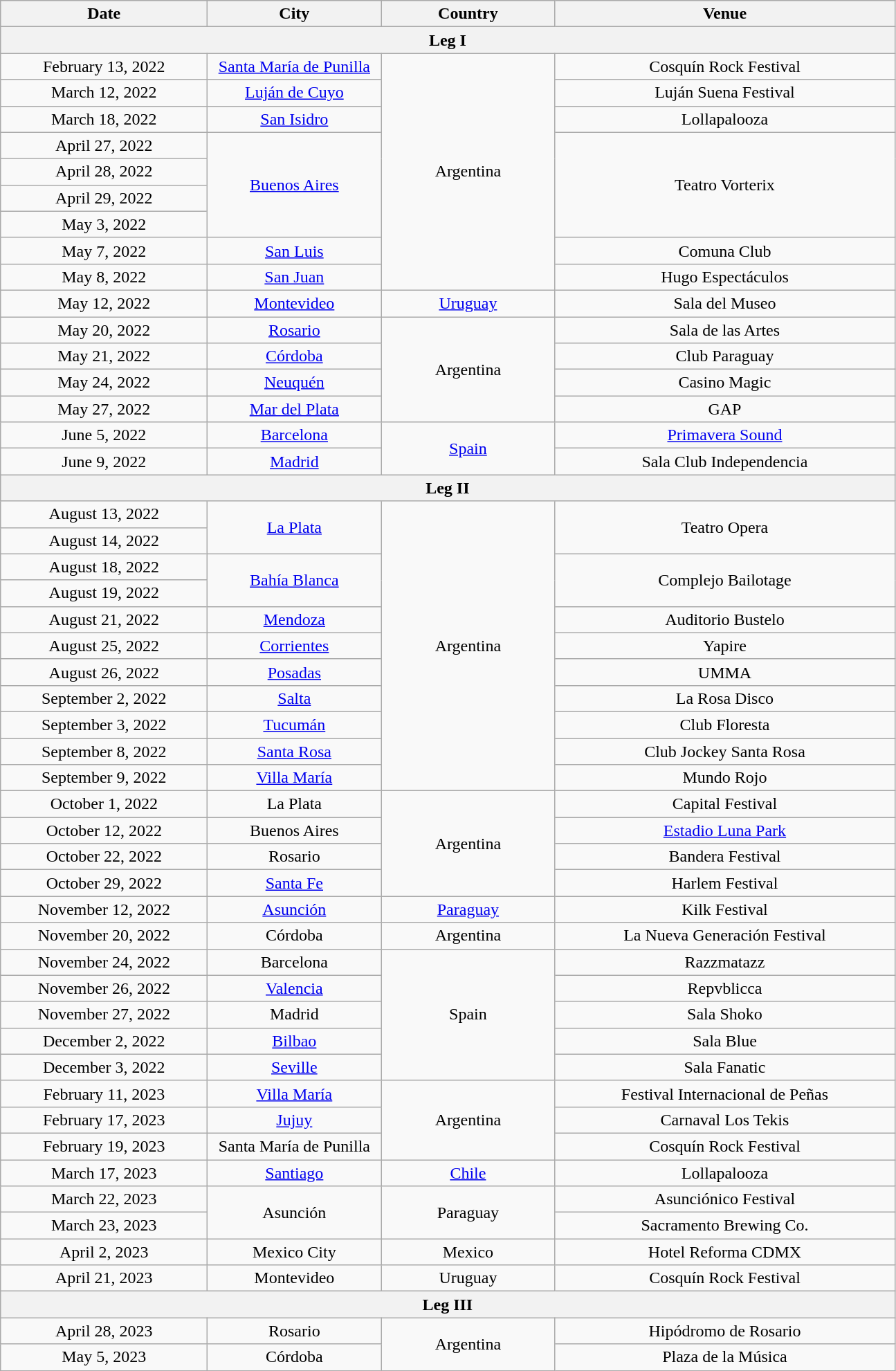<table class="wikitable plainrowheaders" style="text-align: center;">
<tr>
<th scope="col" style="width:12em;">Date</th>
<th scope="col" style="width:10em;">City</th>
<th scope="col" style="width:10em;">Country</th>
<th scope="col" style="width:20em;">Venue</th>
</tr>
<tr>
<th colspan="7">Leg I</th>
</tr>
<tr>
<td>February 13, 2022</td>
<td><a href='#'>Santa María de Punilla</a></td>
<td rowspan="9">Argentina</td>
<td>Cosquín Rock Festival</td>
</tr>
<tr>
<td>March 12, 2022</td>
<td><a href='#'>Luján de Cuyo</a></td>
<td>Luján Suena Festival</td>
</tr>
<tr>
<td>March 18, 2022</td>
<td><a href='#'>San Isidro</a></td>
<td>Lollapalooza</td>
</tr>
<tr>
<td>April 27, 2022</td>
<td rowspan="4"><a href='#'>Buenos Aires</a></td>
<td rowspan="4">Teatro Vorterix</td>
</tr>
<tr>
<td>April 28, 2022</td>
</tr>
<tr>
<td>April 29, 2022</td>
</tr>
<tr>
<td>May 3, 2022</td>
</tr>
<tr>
<td>May 7, 2022</td>
<td><a href='#'>San Luis</a></td>
<td>Comuna Club</td>
</tr>
<tr>
<td>May 8, 2022</td>
<td><a href='#'>San Juan</a></td>
<td>Hugo Espectáculos</td>
</tr>
<tr>
<td>May 12, 2022</td>
<td><a href='#'>Montevideo</a></td>
<td><a href='#'>Uruguay</a></td>
<td>Sala del Museo</td>
</tr>
<tr>
<td>May 20, 2022</td>
<td><a href='#'>Rosario</a></td>
<td rowspan="4">Argentina</td>
<td>Sala de las Artes</td>
</tr>
<tr>
<td>May 21, 2022</td>
<td><a href='#'>Córdoba</a></td>
<td>Club Paraguay</td>
</tr>
<tr>
<td>May 24, 2022</td>
<td><a href='#'>Neuquén</a></td>
<td>Casino Magic</td>
</tr>
<tr>
<td>May 27, 2022</td>
<td><a href='#'>Mar del Plata</a></td>
<td>GAP</td>
</tr>
<tr>
<td>June 5, 2022</td>
<td><a href='#'>Barcelona</a></td>
<td rowspan="2"><a href='#'>Spain</a></td>
<td><a href='#'>Primavera Sound</a></td>
</tr>
<tr>
<td>June 9, 2022</td>
<td><a href='#'>Madrid</a></td>
<td>Sala Club Independencia</td>
</tr>
<tr>
<th colspan="7">Leg II</th>
</tr>
<tr>
<td>August 13, 2022</td>
<td rowspan="2"><a href='#'>La Plata</a></td>
<td rowspan="11">Argentina</td>
<td rowspan="2">Teatro Opera</td>
</tr>
<tr>
<td>August 14, 2022</td>
</tr>
<tr>
<td>August 18, 2022</td>
<td rowspan="2"><a href='#'>Bahía Blanca</a></td>
<td rowspan="2">Complejo Bailotage</td>
</tr>
<tr>
<td>August 19, 2022</td>
</tr>
<tr>
<td>August 21, 2022</td>
<td><a href='#'>Mendoza</a></td>
<td>Auditorio Bustelo</td>
</tr>
<tr>
<td>August 25, 2022</td>
<td><a href='#'>Corrientes</a></td>
<td>Yapire</td>
</tr>
<tr>
<td>August 26, 2022</td>
<td><a href='#'>Posadas</a></td>
<td>UMMA</td>
</tr>
<tr>
<td>September 2, 2022</td>
<td><a href='#'>Salta</a></td>
<td>La Rosa Disco</td>
</tr>
<tr>
<td>September 3, 2022</td>
<td><a href='#'>Tucumán</a></td>
<td>Club Floresta</td>
</tr>
<tr>
<td>September 8, 2022</td>
<td><a href='#'>Santa Rosa</a></td>
<td>Club Jockey Santa Rosa</td>
</tr>
<tr>
<td>September 9, 2022</td>
<td><a href='#'>Villa María</a></td>
<td>Mundo Rojo</td>
</tr>
<tr>
<td>October 1, 2022</td>
<td>La Plata</td>
<td rowspan="4">Argentina</td>
<td>Capital Festival</td>
</tr>
<tr>
<td>October 12, 2022</td>
<td>Buenos Aires</td>
<td><a href='#'>Estadio Luna Park</a></td>
</tr>
<tr>
<td>October 22, 2022</td>
<td>Rosario</td>
<td>Bandera Festival</td>
</tr>
<tr>
<td>October 29, 2022</td>
<td><a href='#'>Santa Fe</a></td>
<td>Harlem Festival</td>
</tr>
<tr>
<td>November 12, 2022</td>
<td><a href='#'>Asunción</a></td>
<td><a href='#'>Paraguay</a></td>
<td>Kilk Festival</td>
</tr>
<tr>
<td>November 20, 2022</td>
<td>Córdoba</td>
<td>Argentina</td>
<td>La Nueva Generación Festival</td>
</tr>
<tr>
<td>November 24, 2022</td>
<td>Barcelona</td>
<td rowspan="5">Spain</td>
<td>Razzmatazz</td>
</tr>
<tr>
<td>November 26, 2022</td>
<td><a href='#'>Valencia</a></td>
<td>Repvblicca</td>
</tr>
<tr>
<td>November 27, 2022</td>
<td>Madrid</td>
<td>Sala Shoko</td>
</tr>
<tr>
<td>December 2, 2022</td>
<td><a href='#'>Bilbao</a></td>
<td>Sala Blue</td>
</tr>
<tr>
<td>December 3, 2022</td>
<td><a href='#'>Seville</a></td>
<td>Sala Fanatic</td>
</tr>
<tr>
<td>February 11, 2023</td>
<td><a href='#'>Villa María</a></td>
<td rowspan="3">Argentina</td>
<td>Festival Internacional de Peñas</td>
</tr>
<tr>
<td>February 17, 2023</td>
<td><a href='#'>Jujuy</a></td>
<td>Carnaval Los Tekis</td>
</tr>
<tr>
<td>February 19, 2023</td>
<td>Santa María de Punilla</td>
<td>Cosquín Rock Festival</td>
</tr>
<tr>
<td>March 17, 2023</td>
<td><a href='#'>Santiago</a></td>
<td><a href='#'>Chile</a></td>
<td>Lollapalooza</td>
</tr>
<tr>
<td>March 22, 2023</td>
<td rowspan="2">Asunción</td>
<td rowspan="2">Paraguay</td>
<td>Asunciónico Festival</td>
</tr>
<tr>
<td>March 23, 2023</td>
<td>Sacramento Brewing Co.</td>
</tr>
<tr>
<td>April 2, 2023</td>
<td>Mexico City</td>
<td>Mexico</td>
<td>Hotel Reforma CDMX</td>
</tr>
<tr>
<td>April 21, 2023</td>
<td>Montevideo</td>
<td>Uruguay</td>
<td>Cosquín Rock Festival</td>
</tr>
<tr>
<th colspan="7">Leg III</th>
</tr>
<tr>
<td>April 28, 2023</td>
<td>Rosario</td>
<td rowspan="2">Argentina</td>
<td>Hipódromo de Rosario</td>
</tr>
<tr>
<td>May 5, 2023</td>
<td>Córdoba</td>
<td>Plaza de la Música</td>
</tr>
</table>
